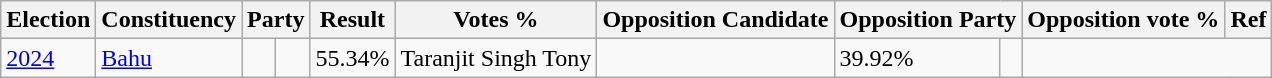<table class="wikitable sortable">
<tr>
<th>Election</th>
<th>Constituency</th>
<th colspan="2">Party</th>
<th>Result</th>
<th>Votes %</th>
<th>Opposition Candidate</th>
<th colspan="2">Opposition Party</th>
<th>Opposition vote %</th>
<th>Ref</th>
</tr>
<tr>
<td><a href='#'>2024</a></td>
<td><a href='#'>Bahu</a></td>
<td></td>
<td></td>
<td>55.34%</td>
<td>Taranjit Singh Tony</td>
<td></td>
<td>39.92%</td>
<td></td>
</tr>
</table>
